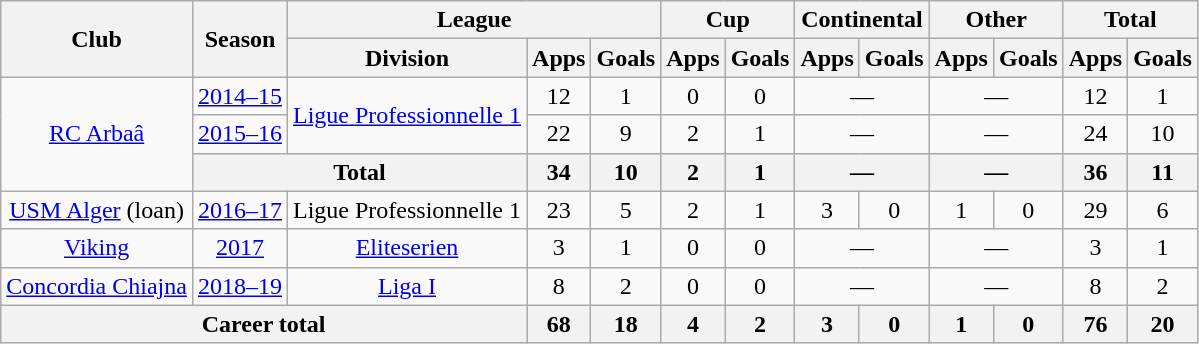<table class="wikitable" style="text-align: center">
<tr>
<th rowspan="2">Club</th>
<th rowspan="2">Season</th>
<th colspan="3">League</th>
<th colspan="2">Cup</th>
<th colspan="2">Continental</th>
<th colspan="2">Other</th>
<th colspan="2">Total</th>
</tr>
<tr>
<th>Division</th>
<th>Apps</th>
<th>Goals</th>
<th>Apps</th>
<th>Goals</th>
<th>Apps</th>
<th>Goals</th>
<th>Apps</th>
<th>Goals</th>
<th>Apps</th>
<th>Goals</th>
</tr>
<tr>
<td rowspan="3"><a href='#'>RC Arbaâ</a></td>
<td><a href='#'>2014–15</a></td>
<td rowspan="2"><a href='#'>Ligue Professionnelle 1</a></td>
<td>12</td>
<td>1</td>
<td>0</td>
<td>0</td>
<td colspan=2>—</td>
<td colspan=2>—</td>
<td>12</td>
<td>1</td>
</tr>
<tr>
<td><a href='#'>2015–16</a></td>
<td>22</td>
<td>9</td>
<td>2</td>
<td>1</td>
<td colspan=2>—</td>
<td colspan=2>—</td>
<td>24</td>
<td>10</td>
</tr>
<tr>
<th colspan="2">Total</th>
<th>34</th>
<th>10</th>
<th>2</th>
<th>1</th>
<th colspan=2>—</th>
<th colspan=2>—</th>
<th>36</th>
<th>11</th>
</tr>
<tr>
<td><a href='#'>USM Alger</a> (loan)</td>
<td><a href='#'>2016–17</a></td>
<td>Ligue Professionnelle 1</td>
<td>23</td>
<td>5</td>
<td>2</td>
<td>1</td>
<td>3</td>
<td>0</td>
<td>1</td>
<td>0</td>
<td>29</td>
<td>6</td>
</tr>
<tr>
<td><a href='#'>Viking</a></td>
<td><a href='#'>2017</a></td>
<td><a href='#'>Eliteserien</a></td>
<td>3</td>
<td>1</td>
<td>0</td>
<td>0</td>
<td colspan="2">—</td>
<td colspan="2">—</td>
<td>3</td>
<td>1</td>
</tr>
<tr>
<td><a href='#'>Concordia Chiajna</a></td>
<td><a href='#'>2018–19</a></td>
<td><a href='#'>Liga I</a></td>
<td>8</td>
<td>2</td>
<td>0</td>
<td>0</td>
<td colspan="2">—</td>
<td colspan="2">—</td>
<td>8</td>
<td>2</td>
</tr>
<tr>
<th colspan="3">Career total</th>
<th>68</th>
<th>18</th>
<th>4</th>
<th>2</th>
<th>3</th>
<th>0</th>
<th>1</th>
<th>0</th>
<th>76</th>
<th>20</th>
</tr>
</table>
